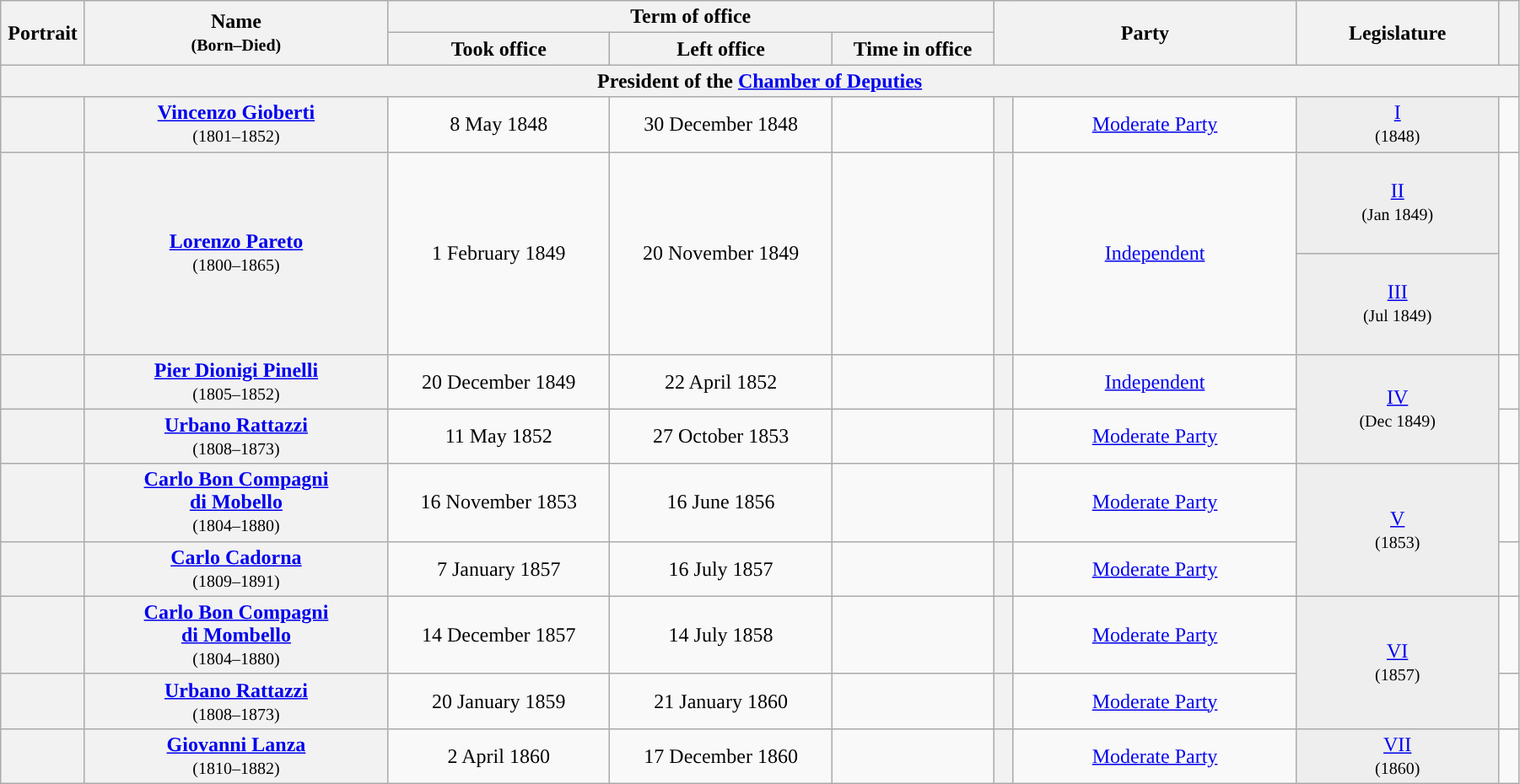<table class="wikitable" style="text-align:center; style="width=95%">
<tr>
<th width=1% rowspan=2>Portrait</th>
<th width=15% rowspan=2>Name<br><small>(Born–Died)</small></th>
<th width=30% colspan=3>Term of office</th>
<th width=15% rowspan=2 colspan=2>Party</th>
<th width=10% rowspan=2>Legislature</th>
<th width=1% rowspan=2></th>
</tr>
<tr style="text-align:center;">
<th width=11%>Took office</th>
<th width=11%>Left office</th>
<th width=8%>Time in office</th>
</tr>
<tr>
<th colspan=9>President of the <a href='#'>Chamber of Deputies</a></th>
</tr>
<tr>
<th></th>
<th scope="row" style="font-weight:normal"><strong><a href='#'>Vincenzo Gioberti</a></strong><br><small>(1801–1852)</small></th>
<td>8 May 1848</td>
<td>30 December 1848</td>
<td></td>
<th style="background:"></th>
<td><a href='#'>Moderate Party</a></td>
<td bgcolor="#EEEEEE"><a href='#'>I</a><br><small>(1848)</small></td>
<td></td>
</tr>
<tr style="height:5em;">
<th rowspan=2></th>
<th scope="row" style="font-weight:normal" rowspan=2><strong><a href='#'>Lorenzo Pareto</a></strong><br><small>(1800–1865)</small></th>
<td rowspan=2>1 February 1849</td>
<td rowspan=2>20 November 1849</td>
<td rowspan=2></td>
<th rowspan=2 style="background:"></th>
<td rowspan=2><a href='#'>Independent</a></td>
<td bgcolor="#EEEEEE"><a href='#'>II</a><br><small>(Jan 1849)</small></td>
<td rowspan=2></td>
</tr>
<tr style="height:5em;">
<td bgcolor="#EEEEEE"><a href='#'>III</a><br><small>(Jul 1849)</small></td>
</tr>
<tr>
<th></th>
<th scope="row" style="font-weight:normal"><strong><a href='#'>Pier Dionigi Pinelli</a></strong><br><small>(1805–1852)</small></th>
<td>20 December 1849</td>
<td>22 April 1852</td>
<td></td>
<th style="background:"></th>
<td><a href='#'>Independent</a></td>
<td rowspan=2 bgcolor="#EEEEEE"><a href='#'>IV</a><br><small>(Dec 1849)</small></td>
<td></td>
</tr>
<tr>
<th></th>
<th scope="row" style="font-weight:normal"><strong><a href='#'>Urbano Rattazzi</a></strong><br><small>(1808–1873)</small></th>
<td>11 May 1852</td>
<td>27 October 1853</td>
<td></td>
<th style="background:"></th>
<td><a href='#'>Moderate Party</a></td>
<td></td>
</tr>
<tr>
<th></th>
<th scope="row" style="font-weight:normal"><strong><a href='#'>Carlo Bon Compagni<br>di Mobello</a></strong><br><small>(1804–1880)</small></th>
<td>16 November 1853</td>
<td>16 June 1856</td>
<td></td>
<th style="background:"></th>
<td><a href='#'>Moderate Party</a></td>
<td rowspan=2 bgcolor="#EEEEEE"><a href='#'>V</a><br><small>(1853)</small></td>
<td></td>
</tr>
<tr>
<th></th>
<th scope="row" style="font-weight:normal"><strong><a href='#'>Carlo Cadorna</a></strong><br><small>(1809–1891)</small></th>
<td>7 January 1857</td>
<td>16 July 1857</td>
<td></td>
<th style="background:"></th>
<td><a href='#'>Moderate Party</a></td>
<td></td>
</tr>
<tr>
<th></th>
<th scope="row" style="font-weight:normal"><strong><a href='#'>Carlo Bon Compagni<br>di Mombello</a></strong><br><small>(1804–1880)</small></th>
<td>14 December 1857</td>
<td>14 July 1858</td>
<td></td>
<th style="background:"></th>
<td><a href='#'>Moderate Party</a></td>
<td rowspan=2 bgcolor="#EEEEEE"><a href='#'>VI</a><br><small>(1857)</small></td>
<td></td>
</tr>
<tr>
<th></th>
<th scope="row" style="font-weight:normal"><strong><a href='#'>Urbano Rattazzi</a></strong><br><small>(1808–1873)</small></th>
<td>20 January 1859</td>
<td>21 January 1860</td>
<td></td>
<th style="background:"></th>
<td><a href='#'>Moderate Party</a></td>
<td></td>
</tr>
<tr>
<th></th>
<th scope="row" style="font-weight:normal"><strong><a href='#'>Giovanni Lanza</a></strong><br><small>(1810–1882)</small></th>
<td>2 April 1860</td>
<td>17 December 1860</td>
<td></td>
<th style="background:"></th>
<td><a href='#'>Moderate Party</a></td>
<td bgcolor="#EEEEEE"><a href='#'>VII</a><br><small>(1860)</small></td>
<td></td>
</tr>
</table>
